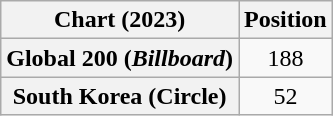<table class="wikitable sortable plainrowheaders" style="text-align:center">
<tr>
<th scope="col">Chart (2023)</th>
<th scope="col">Position</th>
</tr>
<tr>
<th scope="row">Global 200 (<em>Billboard</em>)</th>
<td>188</td>
</tr>
<tr>
<th scope="row">South Korea (Circle)</th>
<td>52</td>
</tr>
</table>
